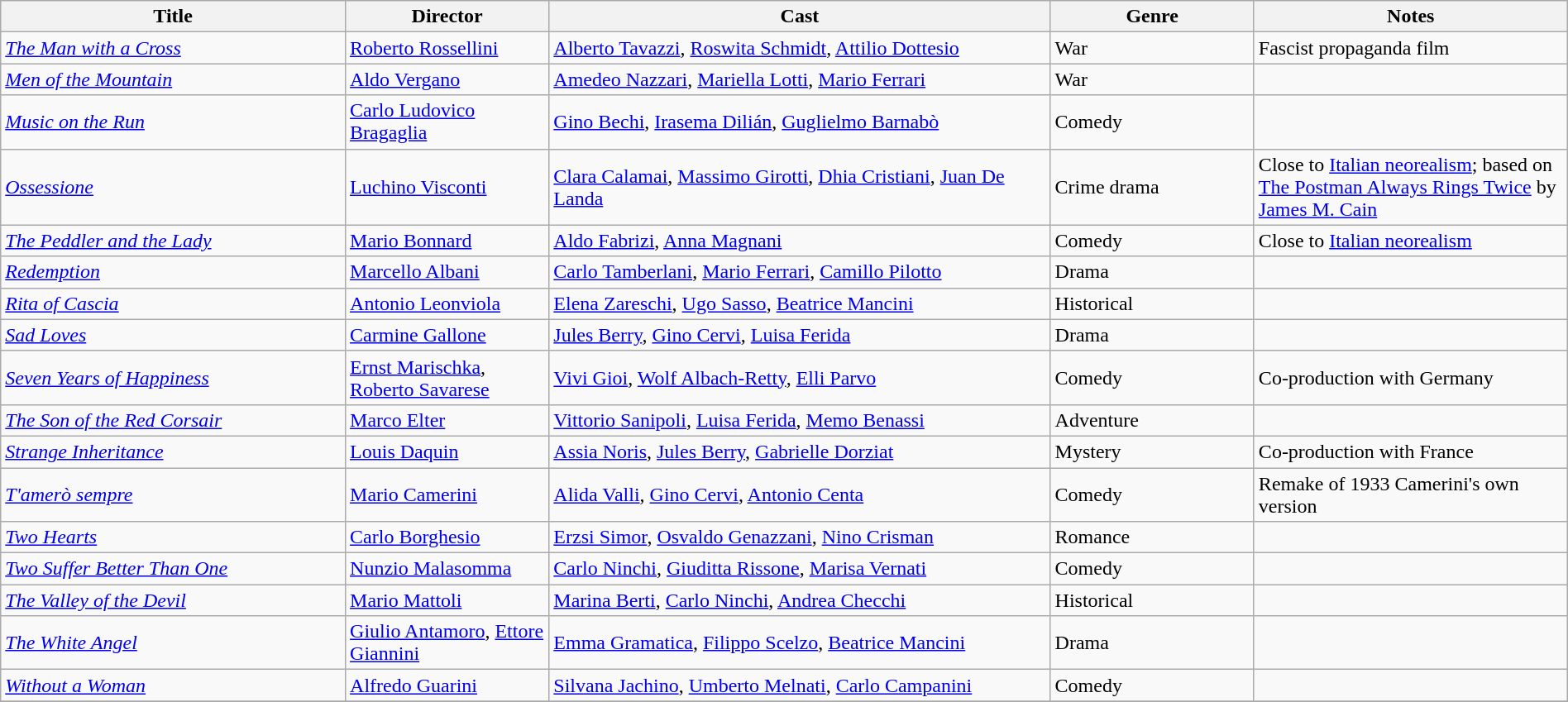<table class="wikitable" style="width:100%;">
<tr>
<th style="width:22%;">Title</th>
<th style="width:13%;">Director</th>
<th style="width:32%;">Cast</th>
<th style="width:13%;">Genre</th>
<th style="width:20%;">Notes</th>
</tr>
<tr>
<td><em><a href='#'>The Man with a Cross</a></em></td>
<td><a href='#'>Roberto Rossellini</a></td>
<td><a href='#'>Alberto Tavazzi</a>, <a href='#'>Roswita Schmidt</a>, <a href='#'>Attilio Dottesio</a></td>
<td>War</td>
<td>Fascist propaganda film</td>
</tr>
<tr>
<td><em><a href='#'>Men of the Mountain</a></em></td>
<td><a href='#'>Aldo Vergano</a></td>
<td><a href='#'>Amedeo Nazzari</a>, <a href='#'>Mariella Lotti</a>, <a href='#'>Mario Ferrari</a></td>
<td>War</td>
<td></td>
</tr>
<tr>
<td><em><a href='#'>Music on the Run</a></em></td>
<td><a href='#'>Carlo Ludovico Bragaglia</a></td>
<td><a href='#'>Gino Bechi</a>, <a href='#'>Irasema Dilián</a>, <a href='#'>Guglielmo Barnabò</a></td>
<td>Comedy</td>
<td></td>
</tr>
<tr>
<td><em><a href='#'>Ossessione</a></em></td>
<td><a href='#'>Luchino Visconti</a></td>
<td><a href='#'>Clara Calamai</a>, <a href='#'>Massimo Girotti</a>, <a href='#'>Dhia Cristiani</a>, <a href='#'>Juan De Landa</a></td>
<td>Crime drama</td>
<td>Close to <a href='#'>Italian neorealism</a>; based on <a href='#'>The Postman Always Rings Twice</a> by <a href='#'>James M. Cain</a></td>
</tr>
<tr>
<td><em><a href='#'>The Peddler and the Lady</a></em></td>
<td><a href='#'>Mario Bonnard</a></td>
<td><a href='#'>Aldo Fabrizi</a>, <a href='#'>Anna Magnani</a></td>
<td>Comedy</td>
<td>Close to  <a href='#'>Italian neorealism</a></td>
</tr>
<tr>
<td><em><a href='#'>Redemption</a></em></td>
<td><a href='#'>Marcello Albani</a></td>
<td><a href='#'>Carlo Tamberlani</a>, <a href='#'>Mario Ferrari</a>, <a href='#'>Camillo Pilotto</a></td>
<td>Drama</td>
<td></td>
</tr>
<tr>
<td><em><a href='#'>Rita of Cascia</a></em></td>
<td><a href='#'>Antonio Leonviola</a></td>
<td><a href='#'>Elena Zareschi</a>, <a href='#'>Ugo Sasso</a>, <a href='#'>Beatrice Mancini</a></td>
<td>Historical</td>
<td></td>
</tr>
<tr>
<td><em><a href='#'>Sad Loves</a></em></td>
<td><a href='#'>Carmine Gallone</a></td>
<td><a href='#'>Jules Berry</a>, <a href='#'>Gino Cervi</a>, <a href='#'>Luisa Ferida</a></td>
<td>Drama</td>
<td></td>
</tr>
<tr>
<td><em><a href='#'>Seven Years of Happiness</a></em></td>
<td><a href='#'>Ernst Marischka</a>, <a href='#'>Roberto Savarese</a></td>
<td><a href='#'>Vivi Gioi</a>, <a href='#'>Wolf Albach-Retty</a>, <a href='#'>Elli Parvo</a></td>
<td>Comedy</td>
<td>Co-production with Germany</td>
</tr>
<tr>
<td><em><a href='#'>The Son of the Red Corsair</a></em></td>
<td><a href='#'>Marco Elter</a></td>
<td><a href='#'>Vittorio Sanipoli</a>, <a href='#'>Luisa Ferida</a>, <a href='#'>Memo Benassi</a></td>
<td>Adventure</td>
<td></td>
</tr>
<tr>
<td><em><a href='#'>Strange Inheritance</a></em></td>
<td><a href='#'>Louis Daquin</a></td>
<td><a href='#'>Assia Noris</a>, <a href='#'>Jules Berry</a>, <a href='#'>Gabrielle Dorziat</a></td>
<td>Mystery</td>
<td>Co-production with France</td>
</tr>
<tr>
<td><em><a href='#'>T'amerò sempre</a></em></td>
<td><a href='#'>Mario Camerini</a></td>
<td><a href='#'>Alida Valli</a>, <a href='#'>Gino Cervi</a>, <a href='#'>Antonio Centa</a></td>
<td>Comedy</td>
<td> Remake of 1933 Camerini's own version</td>
</tr>
<tr>
<td><em><a href='#'>Two Hearts</a></em></td>
<td><a href='#'>Carlo Borghesio</a></td>
<td><a href='#'>Erzsi Simor</a>, <a href='#'>Osvaldo Genazzani</a>, <a href='#'>Nino Crisman</a></td>
<td>Romance</td>
<td></td>
</tr>
<tr>
<td><em><a href='#'>Two Suffer Better Than One</a></em></td>
<td><a href='#'>Nunzio Malasomma</a></td>
<td><a href='#'>Carlo Ninchi</a>, <a href='#'>Giuditta Rissone</a>, <a href='#'>Marisa Vernati</a></td>
<td>Comedy</td>
<td></td>
</tr>
<tr>
<td><em><a href='#'>The Valley of the Devil</a></em></td>
<td><a href='#'>Mario Mattoli</a></td>
<td><a href='#'>Marina Berti</a>, <a href='#'>Carlo Ninchi</a>, <a href='#'>Andrea Checchi</a></td>
<td>Historical</td>
<td></td>
</tr>
<tr>
<td><em><a href='#'>The White Angel</a></em></td>
<td><a href='#'>Giulio Antamoro</a>, <a href='#'>Ettore Giannini</a></td>
<td><a href='#'>Emma Gramatica</a>, <a href='#'>Filippo Scelzo</a>, <a href='#'>Beatrice Mancini</a></td>
<td>Drama</td>
<td></td>
</tr>
<tr>
<td><em><a href='#'>Without a Woman</a></em></td>
<td><a href='#'>Alfredo Guarini</a></td>
<td><a href='#'>Silvana Jachino</a>, <a href='#'>Umberto Melnati</a>, <a href='#'>Carlo Campanini</a></td>
<td>Comedy</td>
<td></td>
</tr>
<tr>
</tr>
</table>
